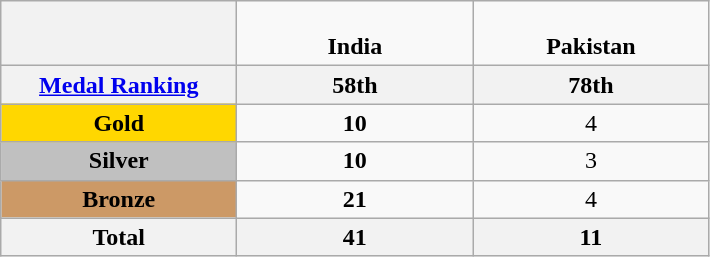<table class="wikitable" style="text-align:center">
<tr>
<th style="width:150px;"></th>
<td style="width:150px;" style="background-color:#0044AA"><span><br><strong>India</strong></span></td>
<td style="width:150px;"style="background-color:green"><span><br><strong>Pakistan</strong></span></td>
</tr>
<tr>
<th><a href='#'>Medal Ranking</a></th>
<th>58th</th>
<th>78th</th>
</tr>
<tr>
<td style="background:gold"><strong>Gold</strong></td>
<td><strong>10</strong></td>
<td>4</td>
</tr>
<tr>
<td style="background:silver"><strong>Silver</strong></td>
<td><strong>10</strong></td>
<td>3</td>
</tr>
<tr>
<td style="background:#cc9966"><strong>Bronze</strong></td>
<td><strong>21</strong></td>
<td>4</td>
</tr>
<tr>
<th>Total</th>
<th>41</th>
<th>11</th>
</tr>
</table>
